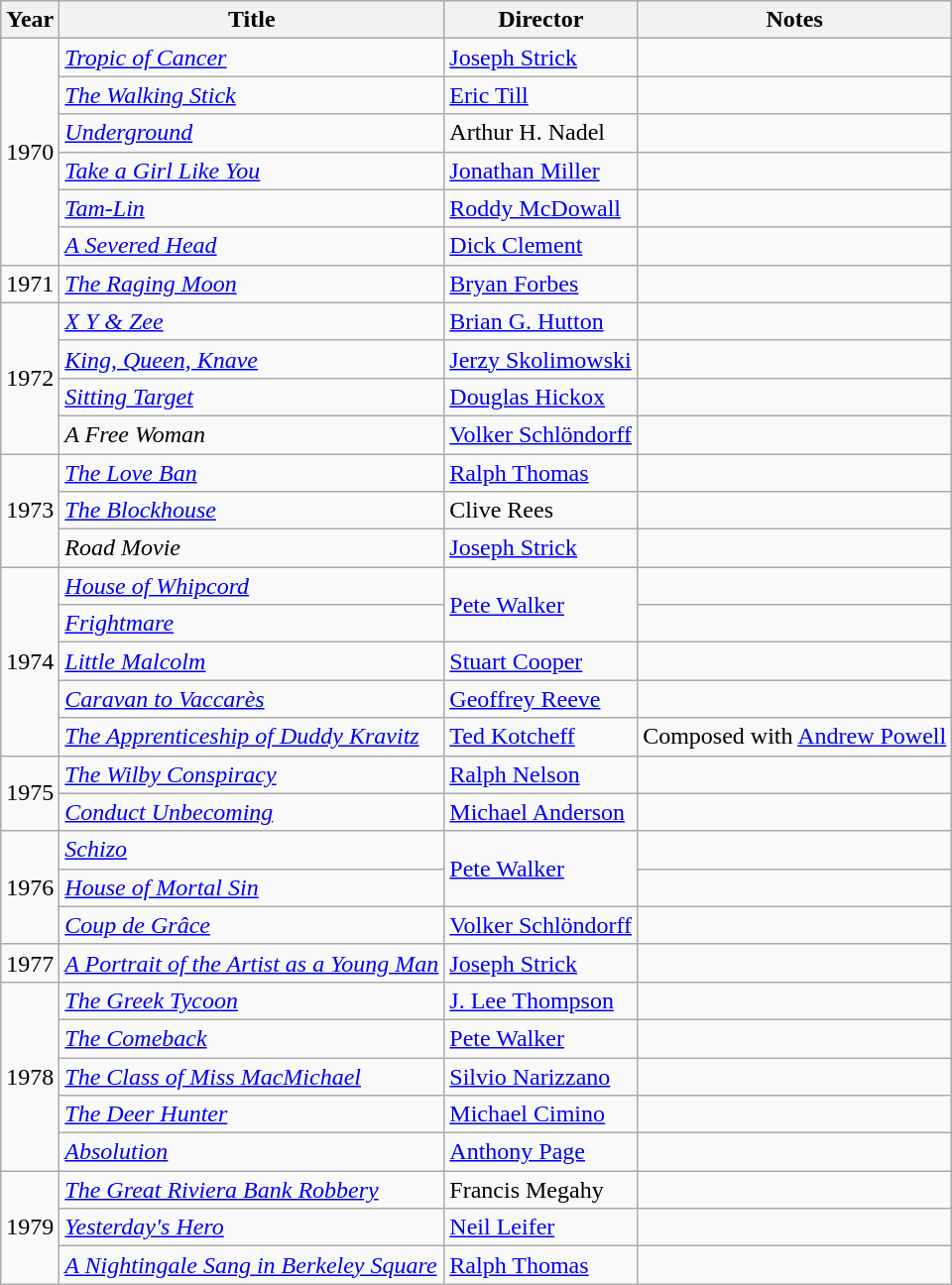<table class="wikitable">
<tr>
<th>Year</th>
<th>Title</th>
<th>Director</th>
<th>Notes</th>
</tr>
<tr>
<td rowspan="6">1970</td>
<td><em><a href='#'>Tropic of Cancer</a></em></td>
<td><a href='#'>Joseph Strick</a></td>
<td></td>
</tr>
<tr>
<td><em><a href='#'>The Walking Stick</a></em></td>
<td><a href='#'>Eric Till</a></td>
<td></td>
</tr>
<tr>
<td><em><a href='#'>Underground</a></em></td>
<td>Arthur H. Nadel</td>
<td></td>
</tr>
<tr>
<td><em><a href='#'>Take a Girl Like You</a></em></td>
<td><a href='#'>Jonathan Miller</a></td>
<td></td>
</tr>
<tr>
<td><em><a href='#'>Tam-Lin</a></em></td>
<td><a href='#'>Roddy McDowall</a></td>
<td></td>
</tr>
<tr>
<td><em><a href='#'>A Severed Head</a></em></td>
<td><a href='#'>Dick Clement</a></td>
<td></td>
</tr>
<tr>
<td>1971</td>
<td><em><a href='#'>The Raging Moon</a></em></td>
<td><a href='#'>Bryan Forbes</a></td>
<td></td>
</tr>
<tr>
<td rowspan="4">1972</td>
<td><em><a href='#'>X Y & Zee</a></em></td>
<td><a href='#'>Brian G. Hutton</a></td>
<td></td>
</tr>
<tr>
<td><em><a href='#'>King, Queen, Knave</a></em></td>
<td><a href='#'>Jerzy Skolimowski</a></td>
<td></td>
</tr>
<tr>
<td><em><a href='#'>Sitting Target</a></em></td>
<td><a href='#'>Douglas Hickox</a></td>
<td></td>
</tr>
<tr>
<td><em>A Free Woman</em></td>
<td><a href='#'>Volker Schlöndorff</a></td>
<td></td>
</tr>
<tr>
<td rowspan="3">1973</td>
<td><em><a href='#'>The Love Ban</a></em></td>
<td><a href='#'>Ralph Thomas</a></td>
<td></td>
</tr>
<tr>
<td><em><a href='#'>The Blockhouse</a></em></td>
<td>Clive Rees</td>
<td></td>
</tr>
<tr>
<td><em>Road Movie</em></td>
<td><a href='#'>Joseph Strick</a></td>
<td></td>
</tr>
<tr>
<td rowspan="5">1974</td>
<td><em><a href='#'>House of Whipcord</a></em></td>
<td rowspan="2"><a href='#'>Pete Walker</a></td>
<td></td>
</tr>
<tr>
<td><em><a href='#'>Frightmare</a></em></td>
<td></td>
</tr>
<tr>
<td><em><a href='#'>Little Malcolm</a></em></td>
<td><a href='#'>Stuart Cooper</a></td>
<td></td>
</tr>
<tr>
<td><em><a href='#'>Caravan to Vaccarès</a></em></td>
<td><a href='#'>Geoffrey Reeve</a></td>
<td></td>
</tr>
<tr>
<td><em><a href='#'>The Apprenticeship of Duddy Kravitz</a></em></td>
<td><a href='#'>Ted Kotcheff</a></td>
<td>Composed with <a href='#'>Andrew Powell</a></td>
</tr>
<tr>
<td rowspan="2">1975</td>
<td><em><a href='#'>The Wilby Conspiracy</a></em></td>
<td><a href='#'>Ralph Nelson</a></td>
<td></td>
</tr>
<tr>
<td><em><a href='#'>Conduct Unbecoming</a></em></td>
<td><a href='#'>Michael Anderson</a></td>
<td></td>
</tr>
<tr>
<td rowspan="3">1976</td>
<td><em><a href='#'>Schizo</a></em></td>
<td rowspan="2"><a href='#'>Pete Walker</a></td>
<td></td>
</tr>
<tr>
<td><em><a href='#'>House of Mortal Sin</a></em></td>
<td></td>
</tr>
<tr>
<td><em><a href='#'>Coup de Grâce</a></em></td>
<td><a href='#'>Volker Schlöndorff</a></td>
<td></td>
</tr>
<tr>
<td>1977</td>
<td><em><a href='#'>A Portrait of the Artist as a Young Man</a></em></td>
<td><a href='#'>Joseph Strick</a></td>
<td></td>
</tr>
<tr>
<td rowspan="5">1978</td>
<td><em><a href='#'>The Greek Tycoon</a></em></td>
<td><a href='#'>J. Lee Thompson</a></td>
<td></td>
</tr>
<tr>
<td><em><a href='#'>The Comeback</a></em></td>
<td><a href='#'>Pete Walker</a></td>
<td></td>
</tr>
<tr>
<td><em><a href='#'>The Class of Miss MacMichael</a></em></td>
<td><a href='#'>Silvio Narizzano</a></td>
<td></td>
</tr>
<tr>
<td><em><a href='#'>The Deer Hunter</a></em></td>
<td><a href='#'>Michael Cimino</a></td>
<td></td>
</tr>
<tr>
<td><em><a href='#'>Absolution</a></em></td>
<td><a href='#'>Anthony Page</a></td>
<td></td>
</tr>
<tr>
<td rowspan="3">1979</td>
<td><em><a href='#'>The Great Riviera Bank Robbery</a></em></td>
<td>Francis Megahy</td>
<td></td>
</tr>
<tr>
<td><em><a href='#'>Yesterday's Hero</a></em></td>
<td><a href='#'>Neil Leifer</a></td>
<td></td>
</tr>
<tr>
<td><em><a href='#'>A Nightingale Sang in Berkeley Square</a></em></td>
<td><a href='#'>Ralph Thomas</a></td>
<td></td>
</tr>
</table>
